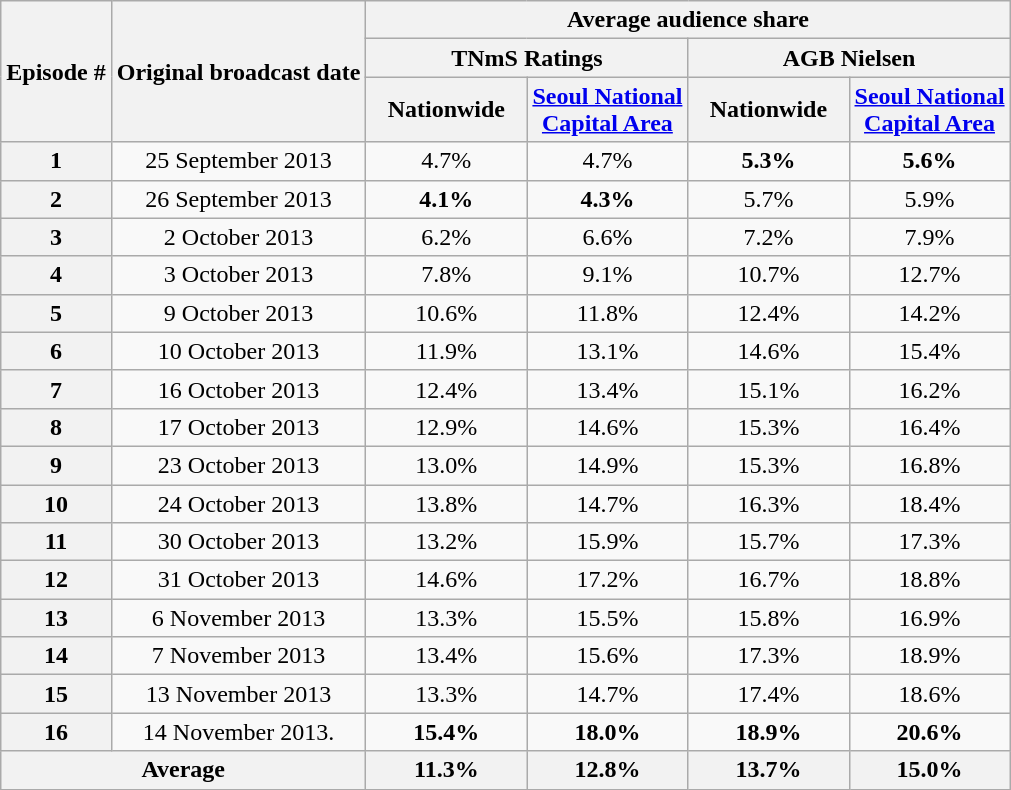<table class=wikitable style="text-align:center">
<tr>
<th rowspan="3">Episode #</th>
<th rowspan="3">Original broadcast date</th>
<th colspan="4">Average audience share</th>
</tr>
<tr>
<th colspan="2">TNmS Ratings</th>
<th colspan="2">AGB Nielsen</th>
</tr>
<tr>
<th width=100>Nationwide</th>
<th width=100><a href='#'>Seoul National Capital Area</a></th>
<th width=100>Nationwide</th>
<th width=100><a href='#'>Seoul National Capital Area</a></th>
</tr>
<tr>
<th>1</th>
<td>25 September 2013</td>
<td>4.7% </td>
<td>4.7% </td>
<td><span><strong>5.3%</strong></span> </td>
<td><span><strong>5.6%</strong></span> </td>
</tr>
<tr>
<th>2</th>
<td>26 September 2013</td>
<td><span><strong>4.1%</strong></span> </td>
<td><span><strong>4.3%</strong></span> </td>
<td>5.7% </td>
<td>5.9% </td>
</tr>
<tr>
<th>3</th>
<td>2 October 2013</td>
<td>6.2% </td>
<td>6.6% </td>
<td>7.2% </td>
<td>7.9% </td>
</tr>
<tr>
<th>4</th>
<td>3 October 2013</td>
<td>7.8% </td>
<td>9.1% </td>
<td>10.7% </td>
<td>12.7% </td>
</tr>
<tr>
<th>5</th>
<td>9 October 2013</td>
<td>10.6% </td>
<td>11.8% </td>
<td>12.4% </td>
<td>14.2% </td>
</tr>
<tr>
<th>6</th>
<td>10 October 2013</td>
<td>11.9% </td>
<td>13.1% </td>
<td>14.6% </td>
<td>15.4% </td>
</tr>
<tr>
<th>7</th>
<td>16 October 2013</td>
<td>12.4% </td>
<td>13.4% </td>
<td>15.1% </td>
<td>16.2% </td>
</tr>
<tr>
<th>8</th>
<td>17 October 2013</td>
<td>12.9% </td>
<td>14.6% </td>
<td>15.3% </td>
<td>16.4% </td>
</tr>
<tr>
<th>9</th>
<td>23 October 2013</td>
<td>13.0% </td>
<td>14.9% </td>
<td>15.3% </td>
<td>16.8% </td>
</tr>
<tr>
<th>10</th>
<td>24 October 2013</td>
<td>13.8% </td>
<td>14.7% </td>
<td>16.3% </td>
<td>18.4% </td>
</tr>
<tr>
<th>11</th>
<td>30 October 2013</td>
<td>13.2% </td>
<td>15.9% </td>
<td>15.7% </td>
<td>17.3% </td>
</tr>
<tr>
<th>12</th>
<td>31 October 2013</td>
<td>14.6% </td>
<td>17.2% </td>
<td>16.7% </td>
<td>18.8% </td>
</tr>
<tr>
<th>13</th>
<td>6 November 2013</td>
<td>13.3% </td>
<td>15.5% </td>
<td>15.8% </td>
<td>16.9% </td>
</tr>
<tr>
<th>14</th>
<td>7 November 2013</td>
<td>13.4% </td>
<td>15.6% </td>
<td>17.3% </td>
<td>18.9% </td>
</tr>
<tr>
<th>15</th>
<td>13 November 2013</td>
<td>13.3% </td>
<td>14.7% </td>
<td>17.4% </td>
<td>18.6% </td>
</tr>
<tr>
<th>16</th>
<td>14 November 2013.</td>
<td><span><strong>15.4%</strong></span> </td>
<td><span><strong>18.0%</strong></span> </td>
<td><span><strong>18.9%</strong></span> </td>
<td><span><strong>20.6%</strong></span> </td>
</tr>
<tr>
<th colspan=2>Average</th>
<th>11.3%</th>
<th>12.8%</th>
<th>13.7%</th>
<th>15.0%</th>
</tr>
</table>
